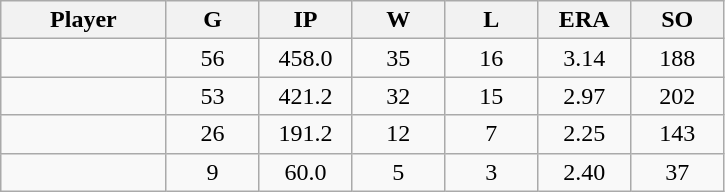<table class="wikitable sortable">
<tr>
<th bgcolor="#DDDDFF" width="16%">Player</th>
<th bgcolor="#DDDDFF" width="9%">G</th>
<th bgcolor="#DDDDFF" width="9%">IP</th>
<th bgcolor="#DDDDFF" width="9%">W</th>
<th bgcolor="#DDDDFF" width="9%">L</th>
<th bgcolor="#DDDDFF" width="9%">ERA</th>
<th bgcolor="#DDDDFF" width="9%">SO</th>
</tr>
<tr align="center">
<td></td>
<td>56</td>
<td>458.0</td>
<td>35</td>
<td>16</td>
<td>3.14</td>
<td>188</td>
</tr>
<tr align="center">
<td></td>
<td>53</td>
<td>421.2</td>
<td>32</td>
<td>15</td>
<td>2.97</td>
<td>202</td>
</tr>
<tr align="center">
<td></td>
<td>26</td>
<td>191.2</td>
<td>12</td>
<td>7</td>
<td>2.25</td>
<td>143</td>
</tr>
<tr align="center">
<td></td>
<td>9</td>
<td>60.0</td>
<td>5</td>
<td>3</td>
<td>2.40</td>
<td>37</td>
</tr>
</table>
